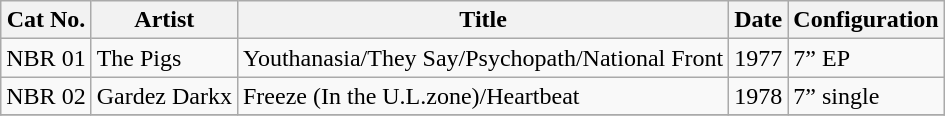<table class="wikitable">
<tr>
<th>Cat No.</th>
<th>Artist</th>
<th>Title</th>
<th>Date</th>
<th>Configuration</th>
</tr>
<tr>
<td>NBR 01</td>
<td>The Pigs</td>
<td>Youthanasia/They Say/Psychopath/National Front</td>
<td>1977</td>
<td>7” EP</td>
</tr>
<tr>
<td>NBR 02</td>
<td>Gardez Darkx</td>
<td>Freeze (In the U.L.zone)/Heartbeat</td>
<td>1978</td>
<td>7” single</td>
</tr>
<tr>
</tr>
</table>
